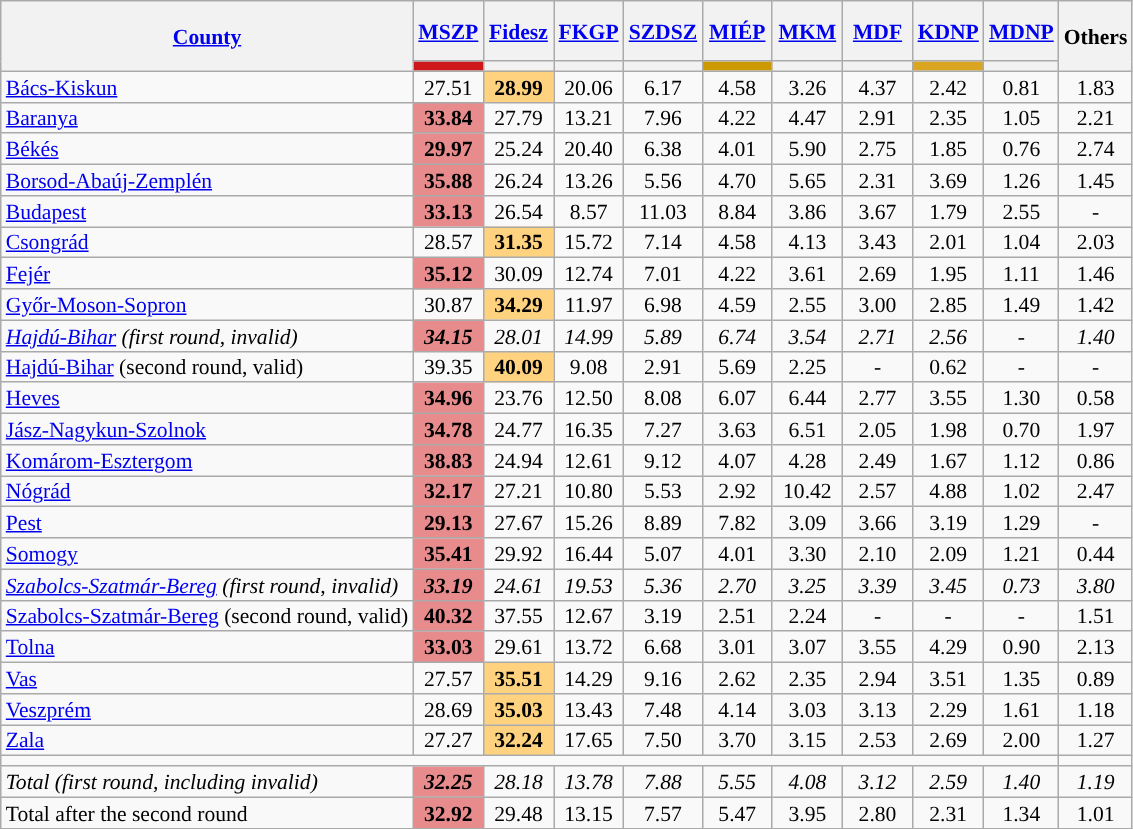<table class="wikitable sortable" style="text-align:center;font-size:90%;line-height:14px">
<tr style="height:40px;">
<th rowspan="2"><a href='#'>County</a></th>
<th style="width:40px;"><a href='#'>MSZP</a></th>
<th style="width:40px;"><a href='#'>Fidesz</a></th>
<th style="width:40px;"><a href='#'>FKGP</a></th>
<th style="width:40px;"><a href='#'>SZDSZ</a></th>
<th style="width:40px;"><a href='#'>MIÉP</a></th>
<th style="width:40px;"><a href='#'>MKM</a></th>
<th style="width:40px;"><a href='#'>MDF</a></th>
<th style="width:40px;"><a href='#'>KDNP</a></th>
<th style="width:40px;"><a href='#'>MDNP</a></th>
<th class="unsortable" style="width:40px;" rowspan="2">Others</th>
</tr>
<tr>
<th style="background:#CE171B;"></th>
<th style="background:"></th>
<th style="background:"></th>
<th style="background:"></th>
<th style="background:#CC9900;"></th>
<th style="background:"></th>
<th style="background:"></th>
<th style="background:#DAA520;"></th>
<th style="background:"></th>
</tr>
<tr>
<td align="left"><a href='#'>Bács-Kiskun</a></td>
<td>27.51</td>
<td style="background:#ffd27f;"><strong>28.99</strong></td>
<td>20.06</td>
<td>6.17</td>
<td>4.58</td>
<td>3.26</td>
<td>4.37</td>
<td>2.42</td>
<td>0.81</td>
<td>1.83</td>
</tr>
<tr>
<td align="left"><a href='#'>Baranya</a></td>
<td style="background:#e78b8d;"><strong>33.84</strong></td>
<td>27.79</td>
<td>13.21</td>
<td>7.96</td>
<td>4.22</td>
<td>4.47</td>
<td>2.91</td>
<td>2.35</td>
<td>1.05</td>
<td>2.21</td>
</tr>
<tr>
<td align="left"><a href='#'>Békés</a></td>
<td style="background:#e78b8d;"><strong>29.97</strong></td>
<td>25.24</td>
<td>20.40</td>
<td>6.38</td>
<td>4.01</td>
<td>5.90</td>
<td>2.75</td>
<td>1.85</td>
<td>0.76</td>
<td>2.74</td>
</tr>
<tr>
<td align="left"><a href='#'>Borsod-Abaúj-Zemplén</a></td>
<td style="background:#e78b8d;"><strong>35.88</strong></td>
<td>26.24</td>
<td>13.26</td>
<td>5.56</td>
<td>4.70</td>
<td>5.65</td>
<td>2.31</td>
<td>3.69</td>
<td>1.26</td>
<td>1.45</td>
</tr>
<tr>
<td align="left"><a href='#'>Budapest</a></td>
<td style="background:#e78b8d;"><strong>33.13</strong></td>
<td>26.54</td>
<td>8.57</td>
<td>11.03</td>
<td>8.84</td>
<td>3.86</td>
<td>3.67</td>
<td>1.79</td>
<td>2.55</td>
<td>-</td>
</tr>
<tr>
<td align="left"><a href='#'>Csongrád</a></td>
<td>28.57</td>
<td style="background:#ffd27f;"><strong>31.35</strong></td>
<td>15.72</td>
<td>7.14</td>
<td>4.58</td>
<td>4.13</td>
<td>3.43</td>
<td>2.01</td>
<td>1.04</td>
<td>2.03</td>
</tr>
<tr>
<td align="left"><a href='#'>Fejér</a></td>
<td style="background:#e78b8d;"><strong>35.12</strong></td>
<td>30.09</td>
<td>12.74</td>
<td>7.01</td>
<td>4.22</td>
<td>3.61</td>
<td>2.69</td>
<td>1.95</td>
<td>1.11</td>
<td>1.46</td>
</tr>
<tr>
<td align="left"><a href='#'>Győr-Moson-Sopron</a></td>
<td>30.87</td>
<td style="background:#ffd27f;"><strong>34.29</strong></td>
<td>11.97</td>
<td>6.98</td>
<td>4.59</td>
<td>2.55</td>
<td>3.00</td>
<td>2.85</td>
<td>1.49</td>
<td>1.42</td>
</tr>
<tr>
<td align="left"><em><a href='#'>Hajdú-Bihar</a> (first round, invalid)</em></td>
<td style="background:#e78b8d;"><strong><em>34.15</em></strong></td>
<td><em>28.01</em></td>
<td><em>14.99</em></td>
<td><em>5.89</em></td>
<td><em>6.74</em></td>
<td><em>3.54</em></td>
<td><em>2.71</em></td>
<td><em>2.56</em></td>
<td><em>-</em></td>
<td><em>1.40</em></td>
</tr>
<tr>
<td align="left"><a href='#'>Hajdú-Bihar</a> (second round, valid)</td>
<td>39.35</td>
<td style="background:#ffd27f;"><strong>40.09</strong></td>
<td>9.08</td>
<td>2.91</td>
<td>5.69</td>
<td>2.25</td>
<td>-</td>
<td>0.62</td>
<td>-</td>
<td>-</td>
</tr>
<tr>
<td align="left"><a href='#'>Heves</a></td>
<td style="background:#e78b8d;"><strong>34.96</strong></td>
<td>23.76</td>
<td>12.50</td>
<td>8.08</td>
<td>6.07</td>
<td>6.44</td>
<td>2.77</td>
<td>3.55</td>
<td>1.30</td>
<td>0.58</td>
</tr>
<tr>
<td align="left"><a href='#'>Jász-Nagykun-Szolnok</a></td>
<td style="background:#e78b8d;"><strong>34.78</strong></td>
<td>24.77</td>
<td>16.35</td>
<td>7.27</td>
<td>3.63</td>
<td>6.51</td>
<td>2.05</td>
<td>1.98</td>
<td>0.70</td>
<td>1.97</td>
</tr>
<tr>
<td align="left"><a href='#'>Komárom-Esztergom</a></td>
<td style="background:#e78b8d;"><strong>38.83</strong></td>
<td>24.94</td>
<td>12.61</td>
<td>9.12</td>
<td>4.07</td>
<td>4.28</td>
<td>2.49</td>
<td>1.67</td>
<td>1.12</td>
<td>0.86</td>
</tr>
<tr>
<td align="left"><a href='#'>Nógrád</a></td>
<td style="background:#e78b8d;"><strong>32.17</strong></td>
<td>27.21</td>
<td>10.80</td>
<td>5.53</td>
<td>2.92</td>
<td>10.42</td>
<td>2.57</td>
<td>4.88</td>
<td>1.02</td>
<td>2.47</td>
</tr>
<tr>
<td align="left"><a href='#'>Pest</a></td>
<td style="background:#e78b8d;"><strong>29.13</strong></td>
<td>27.67</td>
<td>15.26</td>
<td>8.89</td>
<td>7.82</td>
<td>3.09</td>
<td>3.66</td>
<td>3.19</td>
<td>1.29</td>
<td>-</td>
</tr>
<tr>
<td align="left"><a href='#'>Somogy</a></td>
<td style="background:#e78b8d;"><strong>35.41</strong></td>
<td>29.92</td>
<td>16.44</td>
<td>5.07</td>
<td>4.01</td>
<td>3.30</td>
<td>2.10</td>
<td>2.09</td>
<td>1.21</td>
<td>0.44</td>
</tr>
<tr>
<td align="left"><em><a href='#'>Szabolcs-Szatmár-Bereg</a> (first round, invalid)</em></td>
<td style="background:#e78b8d;"><strong><em>33.19</em></strong></td>
<td><em>24.61</em></td>
<td><em>19.53</em></td>
<td><em>5.36</em></td>
<td><em>2.70</em></td>
<td><em>3.25</em></td>
<td><em>3.39</em></td>
<td><em>3.45</em></td>
<td><em>0.73</em></td>
<td><em>3.80</em></td>
</tr>
<tr>
<td align="left"><a href='#'>Szabolcs-Szatmár-Bereg</a> (second round, valid)</td>
<td style="background:#e78b8d;"><strong>40.32</strong></td>
<td>37.55</td>
<td>12.67</td>
<td>3.19</td>
<td>2.51</td>
<td>2.24</td>
<td>-</td>
<td>-</td>
<td>-</td>
<td>1.51</td>
</tr>
<tr>
<td align="left"><a href='#'>Tolna</a></td>
<td style="background:#e78b8d;"><strong>33.03</strong></td>
<td>29.61</td>
<td>13.72</td>
<td>6.68</td>
<td>3.01</td>
<td>3.07</td>
<td>3.55</td>
<td>4.29</td>
<td>0.90</td>
<td>2.13</td>
</tr>
<tr>
<td align="left"><a href='#'>Vas</a></td>
<td>27.57</td>
<td style="background:#ffd27f;"><strong>35.51</strong></td>
<td>14.29</td>
<td>9.16</td>
<td>2.62</td>
<td>2.35</td>
<td>2.94</td>
<td>3.51</td>
<td>1.35</td>
<td>0.89</td>
</tr>
<tr>
<td align="left"><a href='#'>Veszprém</a></td>
<td>28.69</td>
<td style="background:#ffd27f;"><strong>35.03</strong></td>
<td>13.43</td>
<td>7.48</td>
<td>4.14</td>
<td>3.03</td>
<td>3.13</td>
<td>2.29</td>
<td>1.61</td>
<td>1.18</td>
</tr>
<tr>
<td align="left"><a href='#'>Zala</a></td>
<td>27.27</td>
<td style="background:#ffd27f;"><strong>32.24</strong></td>
<td>17.65</td>
<td>7.50</td>
<td>3.70</td>
<td>3.15</td>
<td>2.53</td>
<td>2.69</td>
<td>2.00</td>
<td>1.27</td>
</tr>
<tr>
<td colspan=10></td>
</tr>
<tr>
<td align="left"><em>Total (first round, including invalid)</em></td>
<td style="background:#e78b8d;"><strong><em>32.25</em></strong></td>
<td><em>28.18</em></td>
<td><em>13.78</em></td>
<td><em>7.88</em></td>
<td><em>5.55</em></td>
<td><em>4.08</em></td>
<td><em>3.12</em></td>
<td><em>2.59</em></td>
<td><em>1.40</em></td>
<td><em>1.19</em></td>
</tr>
<tr>
<td align="left">Total after the second round</td>
<td style="background:#e78b8d;"><strong>32.92</strong></td>
<td>29.48</td>
<td>13.15</td>
<td>7.57</td>
<td>5.47</td>
<td>3.95</td>
<td>2.80</td>
<td>2.31</td>
<td>1.34</td>
<td>1.01</td>
</tr>
</table>
